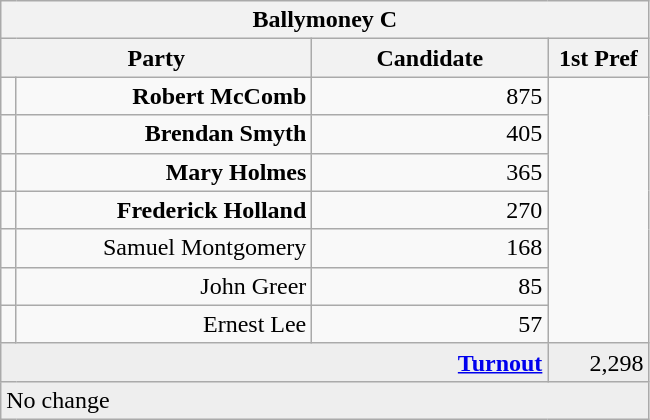<table class="wikitable">
<tr>
<th colspan="4" align="center">Ballymoney C</th>
</tr>
<tr>
<th colspan="2" align="center" width=200>Party</th>
<th width=150>Candidate</th>
<th width=60>1st Pref</th>
</tr>
<tr>
<td></td>
<td align="right"><strong>Robert McComb</strong></td>
<td align="right">875</td>
</tr>
<tr>
<td></td>
<td align="right"><strong>Brendan Smyth</strong></td>
<td align="right">405</td>
</tr>
<tr>
<td></td>
<td align="right"><strong>Mary Holmes</strong></td>
<td align="right">365</td>
</tr>
<tr>
<td></td>
<td align="right"><strong>Frederick Holland</strong></td>
<td align="right">270</td>
</tr>
<tr>
<td></td>
<td align="right">Samuel Montgomery</td>
<td align="right">168</td>
</tr>
<tr>
<td></td>
<td align="right">John Greer</td>
<td align="right">85</td>
</tr>
<tr>
<td></td>
<td align="right">Ernest Lee</td>
<td align="right">57</td>
</tr>
<tr bgcolor="EEEEEE">
<td colspan=3 align="right"><strong><a href='#'>Turnout</a></strong></td>
<td align="right">2,298</td>
</tr>
<tr>
<td colspan=4 bgcolor="EEEEEE">No change</td>
</tr>
</table>
